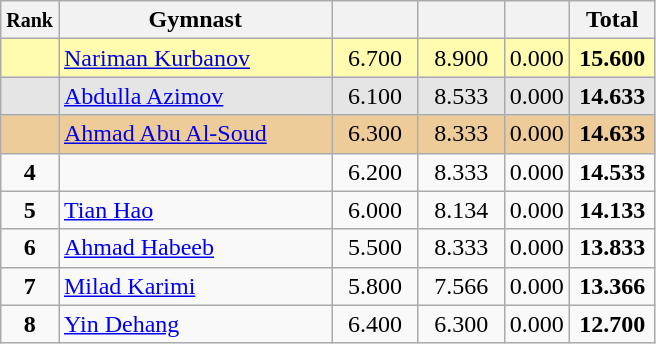<table style="text-align:center;" class="wikitable sortable">
<tr>
<th scope="col" style="width:15px;"><small>Rank</small></th>
<th scope="col" style="width:175px;">Gymnast</th>
<th scope="col" style="width:50px;"><small></small></th>
<th scope="col" style="width:50px;"><small></small></th>
<th scope="col" style="width:20px;"><small></small></th>
<th scope="col" style="width:50px;">Total</th>
</tr>
<tr style="background:#fffcaf;">
<td scope="row" style="text-align:center"><strong></strong></td>
<td style=text-align:left;"> <a href='#'>Nariman Kurbanov</a></td>
<td>6.700</td>
<td>8.900</td>
<td>0.000</td>
<td><strong>15.600</strong></td>
</tr>
<tr style="background:#e5e5e5;">
<td scope="row" style="text-align:center"><strong></strong></td>
<td style=text-align:left;"> <a href='#'>Abdulla Azimov</a></td>
<td>6.100</td>
<td>8.533</td>
<td>0.000</td>
<td><strong>14.633</strong></td>
</tr>
<tr style="background:#ec9;">
<td scope="row" style="text-align:center"><strong></strong></td>
<td style=text-align:left;"> <a href='#'>Ahmad Abu Al-Soud</a></td>
<td>6.300</td>
<td>8.333</td>
<td>0.000</td>
<td><strong>14.633</strong></td>
</tr>
<tr>
<td scope="row" style="text-align:center"><strong>4</strong></td>
<td style=text-align:left;"></td>
<td>6.200</td>
<td>8.333</td>
<td>0.000</td>
<td><strong>14.533</strong></td>
</tr>
<tr>
<td scope="row" style="text-align:center"><strong>5</strong></td>
<td style=text-align:left;"> <a href='#'>Tian Hao</a></td>
<td>6.000</td>
<td>8.134</td>
<td>0.000</td>
<td><strong>14.133</strong></td>
</tr>
<tr>
<td scope="row" style="text-align:center"><strong>6</strong></td>
<td style=text-align:left;"> <a href='#'>Ahmad Habeeb</a></td>
<td>5.500</td>
<td>8.333</td>
<td>0.000</td>
<td><strong>13.833</strong></td>
</tr>
<tr>
<td scope="row" style="text-align:center"><strong>7</strong></td>
<td style=text-align:left;"> <a href='#'>Milad Karimi</a></td>
<td>5.800</td>
<td>7.566</td>
<td>0.000</td>
<td><strong>13.366</strong></td>
</tr>
<tr>
<td scope="row" style="text-align:center"><strong>8</strong></td>
<td style=text-align:left;"> <a href='#'>Yin Dehang</a></td>
<td>6.400</td>
<td>6.300</td>
<td>0.000</td>
<td><strong>12.700</strong></td>
</tr>
</table>
